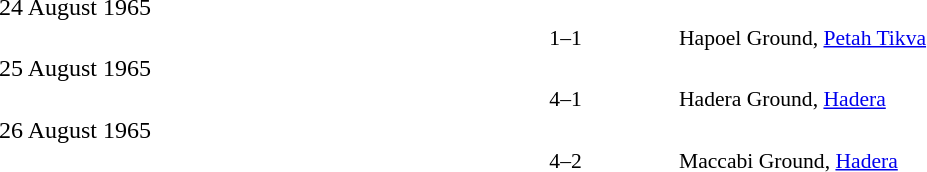<table style="width:100%;" cellspacing="1">
<tr>
<th width=25%></th>
<th width=10%></th>
<th></th>
</tr>
<tr>
<td>24 August 1965</td>
</tr>
<tr style=font-size:90%>
<td align=right></td>
<td align=center>1–1</td>
<td></td>
<td>Hapoel Ground, <a href='#'>Petah Tikva</a></td>
</tr>
<tr>
<td>25 August 1965</td>
</tr>
<tr style=font-size:90%>
<td align=right></td>
<td align=center>4–1</td>
<td></td>
<td>Hadera Ground, <a href='#'>Hadera</a></td>
</tr>
<tr>
<td>26 August 1965</td>
</tr>
<tr style=font-size:90%>
<td align=right></td>
<td align=center>4–2</td>
<td></td>
<td>Maccabi Ground, <a href='#'>Hadera</a></td>
</tr>
</table>
